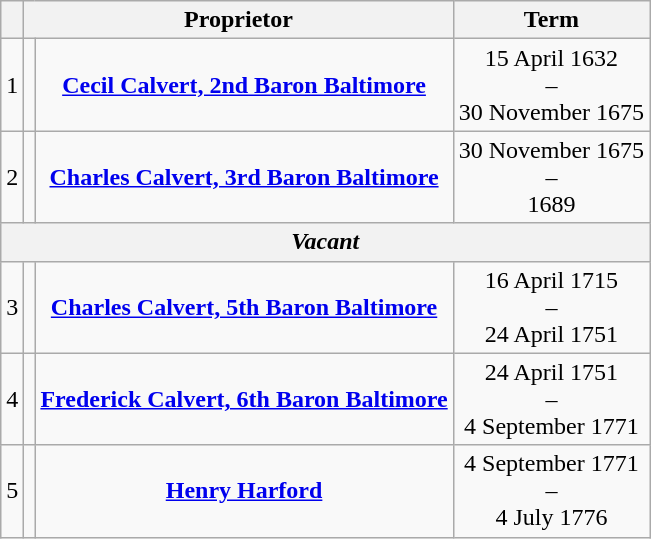<table class="wikitable sortable" style="text-align:center;">
<tr>
<th></th>
<th colspan="2">Proprietor</th>
<th>Term</th>
</tr>
<tr>
<td>1</td>
<td></td>
<td><strong><a href='#'>Cecil Calvert, 2nd Baron Baltimore</a></strong><br></td>
<td>15 April 1632<br>–<br>30 November 1675</td>
</tr>
<tr>
<td>2</td>
<td></td>
<td><strong><a href='#'>Charles Calvert, 3rd Baron Baltimore</a></strong><br></td>
<td>30 November 1675<br>–<br>1689</td>
</tr>
<tr>
<th colspan="4"><strong><em>Vacant</em></strong></th>
</tr>
<tr>
<td>3</td>
<td></td>
<td><strong><a href='#'>Charles Calvert, 5th Baron Baltimore</a></strong><br></td>
<td>16 April 1715<br>–<br>24 April 1751</td>
</tr>
<tr>
<td>4</td>
<td></td>
<td><strong><a href='#'>Frederick Calvert, 6th Baron Baltimore</a></strong><br></td>
<td>24 April 1751<br>–<br>4 September 1771</td>
</tr>
<tr>
<td>5</td>
<td></td>
<td><strong><a href='#'>Henry Harford</a></strong><br></td>
<td>4 September 1771<br>–<br>4 July 1776</td>
</tr>
</table>
